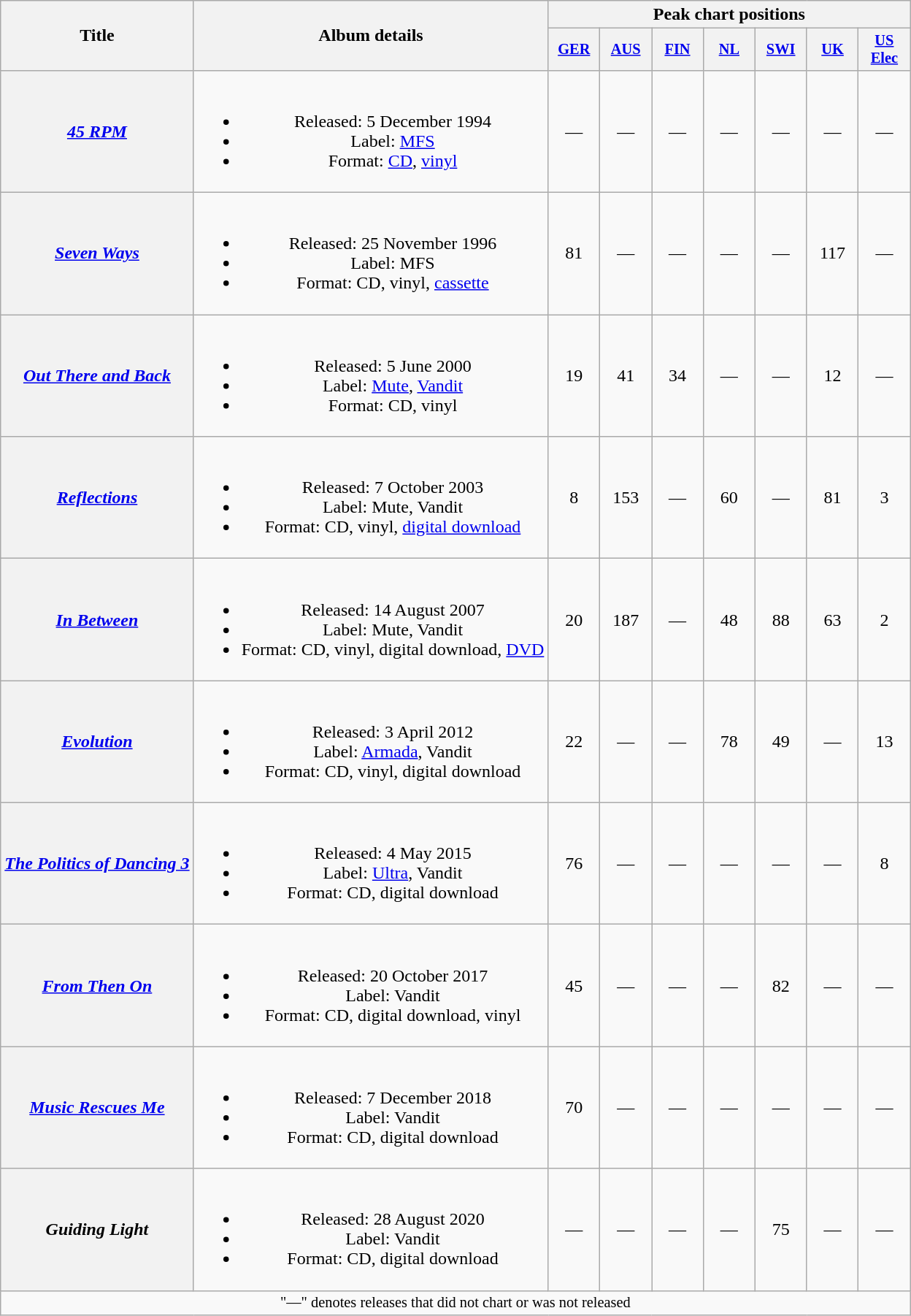<table class="wikitable plainrowheaders" style="text-align:center;">
<tr>
<th rowspan="2">Title</th>
<th rowspan="2">Album details</th>
<th colspan="7">Peak chart positions</th>
</tr>
<tr>
<th style="width:3em;font-size:85%;"><a href='#'>GER</a><br></th>
<th style="width:3em;font-size:85%;"><a href='#'>AUS</a><br></th>
<th style="width:3em;font-size:85%;"><a href='#'>FIN</a><br></th>
<th style="width:3em;font-size:85%;"><a href='#'>NL</a><br></th>
<th style="width:3em;font-size:85%;"><a href='#'>SWI</a><br></th>
<th style="width:3em;font-size:85%;"><a href='#'>UK</a><br></th>
<th style="width:3em;font-size:85%;"><a href='#'>US Elec</a><br></th>
</tr>
<tr>
<th scope="row"><em><a href='#'>45 RPM</a></em></th>
<td><br><ul><li>Released: 5 December 1994</li><li>Label: <a href='#'>MFS</a></li><li>Format: <a href='#'>CD</a>, <a href='#'>vinyl</a></li></ul></td>
<td>—</td>
<td>—</td>
<td>—</td>
<td>—</td>
<td>—</td>
<td>—</td>
<td>—</td>
</tr>
<tr>
<th scope="row"><em><a href='#'>Seven Ways</a></em></th>
<td><br><ul><li>Released: 25 November 1996</li><li>Label: MFS</li><li>Format: CD, vinyl, <a href='#'>cassette</a></li></ul></td>
<td>81</td>
<td>—</td>
<td>—</td>
<td>—</td>
<td>—</td>
<td>117</td>
<td>—</td>
</tr>
<tr>
<th scope="row"><em><a href='#'>Out There and Back</a></em></th>
<td><br><ul><li>Released: 5 June 2000</li><li>Label: <a href='#'>Mute</a>, <a href='#'>Vandit</a></li><li>Format: CD, vinyl</li></ul></td>
<td>19</td>
<td>41</td>
<td>34</td>
<td>—</td>
<td>—</td>
<td>12</td>
<td>—</td>
</tr>
<tr>
<th scope="row"><em><a href='#'>Reflections</a></em></th>
<td><br><ul><li>Released: 7 October 2003</li><li>Label: Mute, Vandit</li><li>Format: CD, vinyl, <a href='#'>digital download</a></li></ul></td>
<td>8</td>
<td>153</td>
<td>—</td>
<td>60</td>
<td>—</td>
<td>81</td>
<td>3</td>
</tr>
<tr>
<th scope="row"><em><a href='#'>In Between</a></em></th>
<td><br><ul><li>Released: 14 August 2007</li><li>Label: Mute, Vandit</li><li>Format: CD, vinyl, digital download, <a href='#'>DVD</a></li></ul></td>
<td>20</td>
<td>187</td>
<td>—</td>
<td>48</td>
<td>88</td>
<td>63</td>
<td>2</td>
</tr>
<tr>
<th scope="row"><em><a href='#'>Evolution</a></em></th>
<td><br><ul><li>Released: 3 April 2012</li><li>Label: <a href='#'>Armada</a>, Vandit</li><li>Format: CD, vinyl, digital download</li></ul></td>
<td>22</td>
<td>—</td>
<td>—</td>
<td>78</td>
<td>49</td>
<td>—</td>
<td>13</td>
</tr>
<tr>
<th scope="row"><em><a href='#'>The Politics of Dancing 3</a></em></th>
<td><br><ul><li>Released: 4 May 2015</li><li>Label: <a href='#'>Ultra</a>, Vandit</li><li>Format: CD, digital download</li></ul></td>
<td>76</td>
<td>—</td>
<td>—</td>
<td>—</td>
<td>—</td>
<td>—</td>
<td>8</td>
</tr>
<tr>
<th scope="row"><em><a href='#'>From Then On</a></em></th>
<td><br><ul><li>Released: 20 October 2017</li><li>Label: Vandit</li><li>Format: CD, digital download, vinyl</li></ul></td>
<td>45</td>
<td>—</td>
<td>—</td>
<td>—</td>
<td>82</td>
<td>—</td>
<td>—</td>
</tr>
<tr>
<th scope="row"><em><a href='#'>Music Rescues Me</a></em></th>
<td><br><ul><li>Released: 7 December 2018</li><li>Label: Vandit</li><li>Format: CD, digital download</li></ul></td>
<td>70</td>
<td>—</td>
<td>—</td>
<td>—</td>
<td>—</td>
<td>—</td>
<td>—</td>
</tr>
<tr>
<th scope="row"><em>Guiding Light</em></th>
<td><br><ul><li>Released: 28 August 2020</li><li>Label: Vandit</li><li>Format: CD, digital download</li></ul></td>
<td>—</td>
<td>—</td>
<td>—</td>
<td>—</td>
<td>75</td>
<td>—</td>
<td>—</td>
</tr>
<tr>
<td colspan="10" style="font-size:85%">"—" denotes releases that did not chart or was not released</td>
</tr>
</table>
